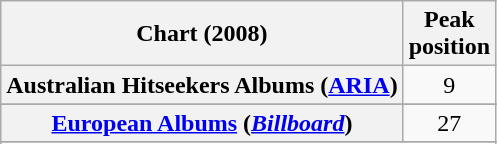<table class="wikitable sortable plainrowheaders" style="text-align:center">
<tr>
<th scope="col">Chart (2008)</th>
<th scope="col">Peak<br>position</th>
</tr>
<tr>
<th scope="row">Australian Hitseekers Albums (<a href='#'>ARIA</a>)</th>
<td>9</td>
</tr>
<tr>
</tr>
<tr>
</tr>
<tr>
</tr>
<tr>
<th scope="row"><a href='#'>European Albums</a> (<em><a href='#'>Billboard</a></em>)</th>
<td>27</td>
</tr>
<tr>
</tr>
<tr>
</tr>
<tr>
</tr>
<tr>
</tr>
<tr>
</tr>
<tr>
</tr>
<tr>
</tr>
<tr>
</tr>
<tr>
</tr>
</table>
